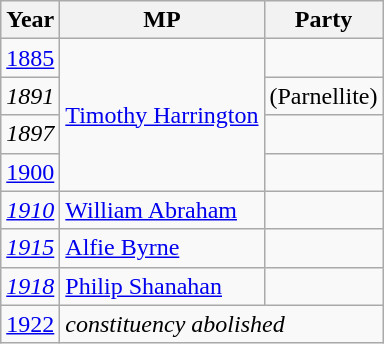<table class="wikitable">
<tr>
<th>Year</th>
<th>MP</th>
<th colspan="2">Party</th>
</tr>
<tr>
<td><a href='#'>1885</a></td>
<td rowspan="4"><a href='#'>Timothy Harrington</a></td>
<td></td>
</tr>
<tr>
<td><em>1891</em></td>
<td> (Parnellite)</td>
</tr>
<tr>
<td><em>1897</em></td>
<td></td>
</tr>
<tr>
<td><a href='#'>1900</a></td>
<td></td>
</tr>
<tr>
<td><em><a href='#'>1910</a></em></td>
<td><a href='#'>William Abraham</a></td>
<td></td>
</tr>
<tr>
<td><em><a href='#'>1915</a></em></td>
<td><a href='#'>Alfie Byrne</a></td>
<td></td>
</tr>
<tr>
<td><em><a href='#'>1918</a></em></td>
<td><a href='#'>Philip Shanahan</a></td>
<td></td>
</tr>
<tr>
<td><a href='#'>1922</a></td>
<td colspan="3"><em>constituency abolished</em></td>
</tr>
</table>
